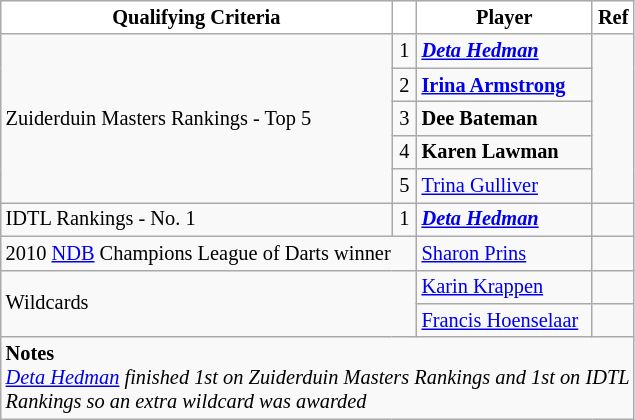<table class="wikitable sortable collapsible" style="font-size:85%;">
<tr>
<th style="background:#ffffff; color:#000000;">Qualifying Criteria</th>
<th style="background:#ffffff; color:#000000;"></th>
<th style="background:#ffffff; color:#000000;">Player</th>
<th style="background:#ffffff; color:#000000;">Ref</th>
</tr>
<tr>
<td rowspan=5>Zuiderduin Masters Rankings - Top 5</td>
<td style="text-align: center;">1</td>
<td> <strong><em><a href='#'>Deta Hedman</a></em></strong></td>
<td rowspan=5></td>
</tr>
<tr>
<td style="text-align: center;">2</td>
<td> <strong><a href='#'>Irina Armstrong</a></strong></td>
</tr>
<tr>
<td style="text-align: center;">3</td>
<td> <strong>Dee Bateman</strong></td>
</tr>
<tr>
<td style="text-align: center;">4</td>
<td> <strong>Karen Lawman</strong></td>
</tr>
<tr>
<td style="text-align: center;">5</td>
<td> <a href='#'>Trina Gulliver</a></td>
</tr>
<tr>
<td>IDTL Rankings - No. 1</td>
<td style="text-align: center;">1</td>
<td> <strong><em><a href='#'>Deta Hedman</a></em></strong></td>
<td></td>
</tr>
<tr>
<td colspan=2>2010 <a href='#'>NDB</a> Champions League of Darts winner</td>
<td> <a href='#'>Sharon Prins</a></td>
<td></td>
</tr>
<tr>
<td rowspan=2 colspan=2>Wildcards</td>
<td> <a href='#'>Karin Krappen</a></td>
<td></td>
</tr>
<tr>
<td> <a href='#'>Francis Hoenselaar</a></td>
<td></td>
</tr>
<tr>
<td colspan=4><strong>Notes</strong><br><em><a href='#'>Deta Hedman</a> finished 1st on Zuiderduin Masters Rankings and 1st on IDTL<br>Rankings so an extra wildcard was awarded</em></td>
</tr>
</table>
